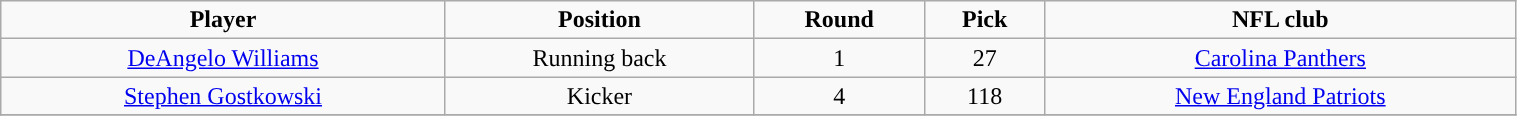<table class="wikitable" width="80%">
<tr align="center">
<td><strong>Player</strong></td>
<td><strong>Position</strong></td>
<td><strong>Round</strong></td>
<td><strong>Pick</strong></td>
<td><strong>NFL club</strong></td>
</tr>
<tr align="center" bgcolor="">
<td><a href='#'>DeAngelo Williams</a></td>
<td>Running back</td>
<td>1</td>
<td>27</td>
<td><a href='#'>Carolina Panthers</a></td>
</tr>
<tr align="center" bgcolor="">
<td><a href='#'>Stephen Gostkowski</a></td>
<td>Kicker</td>
<td>4</td>
<td>118</td>
<td><a href='#'>New England Patriots</a></td>
</tr>
<tr align="center" bgcolor="">
</tr>
</table>
